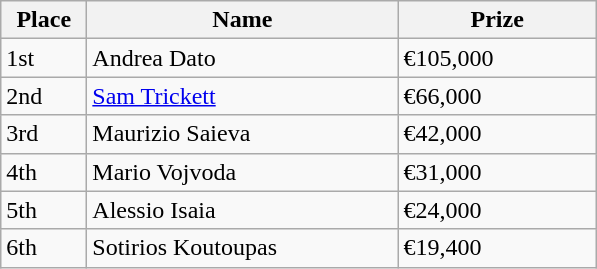<table class="wikitable">
<tr>
<th style="width:50px;">Place</th>
<th style="width:200px;">Name</th>
<th style="width:125px;">Prize</th>
</tr>
<tr>
<td>1st</td>
<td> Andrea Dato</td>
<td>€105,000</td>
</tr>
<tr>
<td>2nd</td>
<td> <a href='#'>Sam Trickett</a></td>
<td>€66,000</td>
</tr>
<tr>
<td>3rd</td>
<td> Maurizio Saieva</td>
<td>€42,000</td>
</tr>
<tr>
<td>4th</td>
<td> Mario Vojvoda</td>
<td>€31,000</td>
</tr>
<tr>
<td>5th</td>
<td> Alessio Isaia</td>
<td>€24,000</td>
</tr>
<tr>
<td>6th</td>
<td> Sotirios Koutoupas</td>
<td>€19,400</td>
</tr>
</table>
